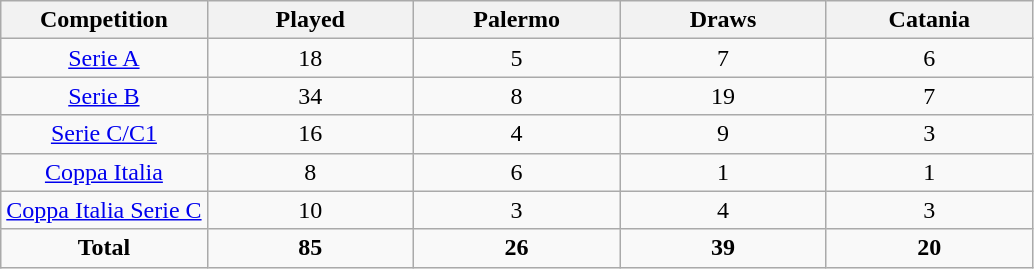<table class=wikitable>
<tr>
<th width=20%>Competition</th>
<th width=20%>Played</th>
<th width=20%>Palermo</th>
<th width=20%>Draws</th>
<th width=20%>Catania</th>
</tr>
<tr align=center>
<td><a href='#'>Serie A</a></td>
<td>18</td>
<td>5</td>
<td>7</td>
<td>6</td>
</tr>
<tr align=center>
<td><a href='#'>Serie B</a></td>
<td>34</td>
<td>8</td>
<td>19</td>
<td>7</td>
</tr>
<tr align=center>
<td><a href='#'>Serie C/C1</a></td>
<td>16</td>
<td>4</td>
<td>9</td>
<td>3</td>
</tr>
<tr align=center>
<td><a href='#'>Coppa Italia</a></td>
<td>8</td>
<td>6</td>
<td>1</td>
<td>1</td>
</tr>
<tr align=center>
<td><a href='#'>Coppa Italia Serie C</a></td>
<td>10</td>
<td>3</td>
<td>4</td>
<td>3</td>
</tr>
<tr align=center>
<td><strong>Total</strong></td>
<td><strong>85</strong></td>
<td><strong>26</strong></td>
<td><strong>39</strong></td>
<td><strong>20</strong></td>
</tr>
</table>
